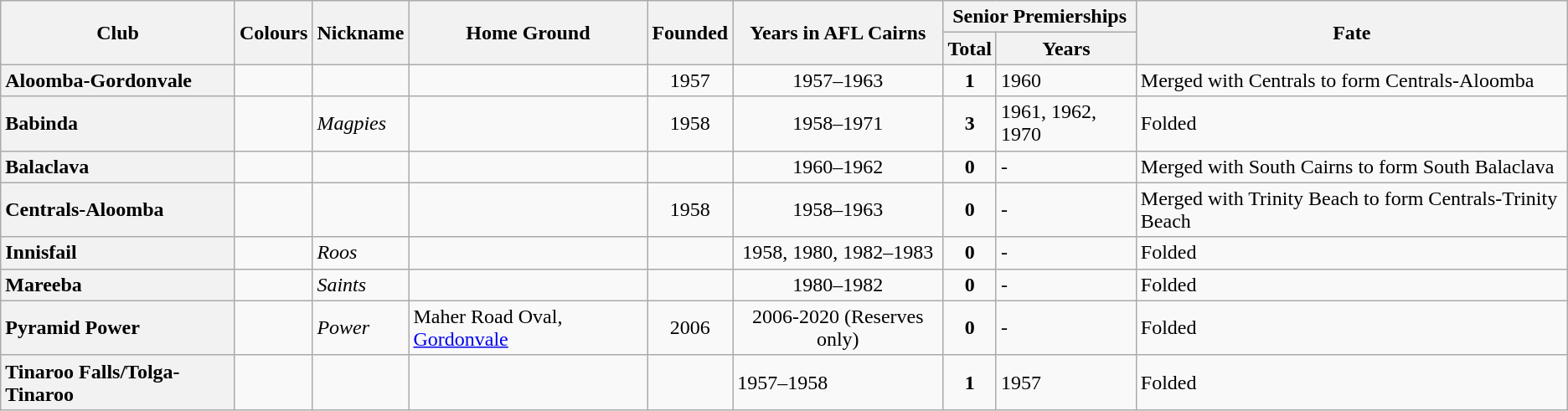<table class="wikitable sortable" style="font-size:100%">
<tr>
<th rowspan="2">Club</th>
<th rowspan="2">Colours</th>
<th rowspan="2">Nickname</th>
<th rowspan="2">Home Ground</th>
<th rowspan="2">Founded</th>
<th rowspan="2">Years in AFL Cairns</th>
<th colspan="2">Senior Premierships</th>
<th rowspan="2">Fate</th>
</tr>
<tr>
<th>Total</th>
<th>Years</th>
</tr>
<tr>
<th style="text-align:left">Aloomba-Gordonvale</th>
<td></td>
<td></td>
<td></td>
<td align="center">1957</td>
<td align="center">1957–1963</td>
<td align="center"><strong>1</strong></td>
<td>1960</td>
<td>Merged with Centrals to form Centrals-Aloomba</td>
</tr>
<tr>
<th style="text-align:left">Babinda</th>
<td></td>
<td><em>Magpies</em></td>
<td></td>
<td align="center">1958</td>
<td align="center">1958–1971</td>
<td align="center"><strong>3</strong></td>
<td>1961, 1962, 1970</td>
<td>Folded</td>
</tr>
<tr>
<th style="text-align:left">Balaclava</th>
<td></td>
<td></td>
<td></td>
<td></td>
<td align="center">1960–1962</td>
<td align="center"><strong>0</strong></td>
<td>-</td>
<td>Merged with South Cairns to form South Balaclava</td>
</tr>
<tr>
<th style="text-align:left">Centrals-Aloomba</th>
<td></td>
<td></td>
<td></td>
<td align="center">1958</td>
<td align="center">1958–1963</td>
<td align="center"><strong>0</strong></td>
<td>-</td>
<td>Merged with Trinity Beach to form Centrals-Trinity Beach</td>
</tr>
<tr>
<th style="text-align:left">Innisfail</th>
<td></td>
<td><em>Roos</em></td>
<td></td>
<td></td>
<td align="center">1958, 1980, 1982–1983</td>
<td align="center"><strong>0</strong></td>
<td>-</td>
<td>Folded</td>
</tr>
<tr>
<th style="text-align:left">Mareeba</th>
<td></td>
<td><em>Saints</em></td>
<td></td>
<td></td>
<td align="center">1980–1982</td>
<td align="center"><strong>0</strong></td>
<td>-</td>
<td>Folded</td>
</tr>
<tr>
<th style="text-align:left">Pyramid Power</th>
<td></td>
<td><em>Power</em></td>
<td>Maher Road Oval, <a href='#'>Gordonvale</a></td>
<td align="center">2006</td>
<td align="center">2006-2020 (Reserves only)</td>
<td align="center"><strong>0</strong></td>
<td ->-</td>
<td>Folded</td>
</tr>
<tr>
<th style="text-align:left">Tinaroo Falls/Tolga-Tinaroo</th>
<td></td>
<td></td>
<td></td>
<td></td>
<td>1957–1958</td>
<td align="center"><strong>1</strong></td>
<td>1957</td>
<td>Folded</td>
</tr>
</table>
